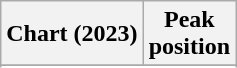<table class="wikitable sortable plainrowheaders" style="text-align:center">
<tr>
<th scope="col">Chart (2023)</th>
<th scope="col">Peak<br>position</th>
</tr>
<tr>
</tr>
<tr>
</tr>
<tr>
</tr>
</table>
